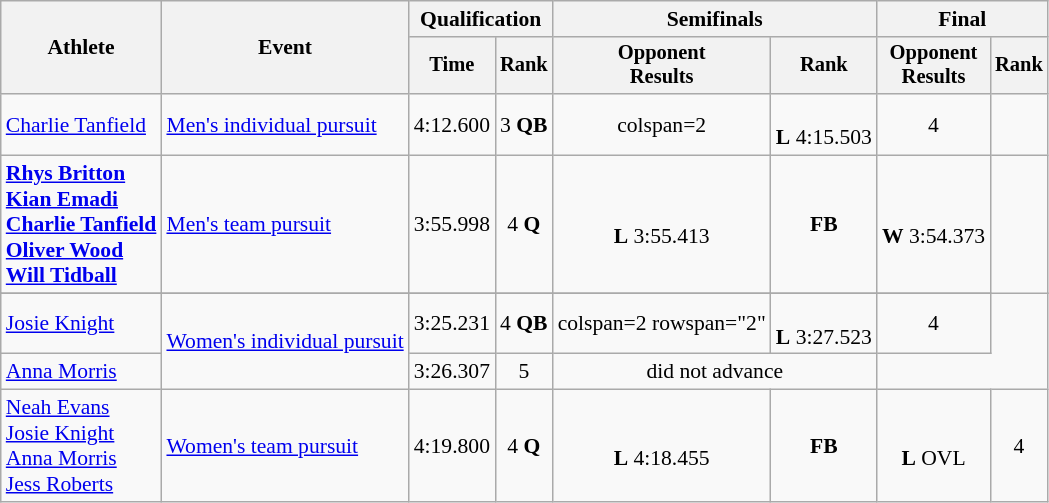<table class=wikitable style=font-size:90%;text-align:center>
<tr>
<th rowspan=2>Athlete</th>
<th rowspan=2>Event</th>
<th colspan=2>Qualification</th>
<th colspan=2>Semifinals</th>
<th colspan=2>Final</th>
</tr>
<tr style=font-size:95%>
<th>Time</th>
<th>Rank</th>
<th>Opponent<br>Results</th>
<th>Rank</th>
<th>Opponent<br>Results</th>
<th>Rank</th>
</tr>
<tr align=center>
<td align=left><a href='#'>Charlie Tanfield</a></td>
<td align=left><a href='#'>Men's individual pursuit</a></td>
<td>4:12.600</td>
<td>3 <strong>QB</strong></td>
<td>colspan=2 </td>
<td><br><strong>L</strong> 4:15.503</td>
<td>4</td>
</tr>
<tr>
<td align=left><strong><a href='#'>Rhys Britton</a><br><a href='#'>Kian Emadi</a><br><a href='#'>Charlie Tanfield</a><br><a href='#'>Oliver Wood</a><br><a href='#'>Will Tidball</a></strong></td>
<td align=left><a href='#'>Men's team pursuit</a></td>
<td>3:55.998</td>
<td>4 <strong>Q</strong></td>
<td><br><strong>L</strong> 3:55.413</td>
<td><strong>FB</strong></td>
<td><br><strong>W</strong> 3:54.373</td>
<td></td>
</tr>
<tr>
</tr>
<tr align=center>
<td align=left><a href='#'>Josie Knight</a></td>
<td align=left rowspan=2><a href='#'>Women's individual pursuit</a></td>
<td>3:25.231</td>
<td>4 <strong>QB</strong></td>
<td>colspan=2 rowspan="2" </td>
<td><br><strong>L</strong> 3:27.523</td>
<td>4</td>
</tr>
<tr>
<td align=left><a href='#'>Anna Morris</a></td>
<td>3:26.307</td>
<td>5</td>
<td colspan=2>did not advance</td>
</tr>
<tr align=center>
<td align=left><a href='#'>Neah Evans</a><br><a href='#'>Josie Knight</a><br><a href='#'>Anna Morris</a><br><a href='#'>Jess Roberts</a></td>
<td align=left><a href='#'>Women's team pursuit</a></td>
<td>4:19.800</td>
<td>4 <strong>Q</strong></td>
<td><br><strong>L</strong> 4:18.455</td>
<td><strong>FB</strong></td>
<td><br><strong>L</strong> OVL</td>
<td>4</td>
</tr>
</table>
